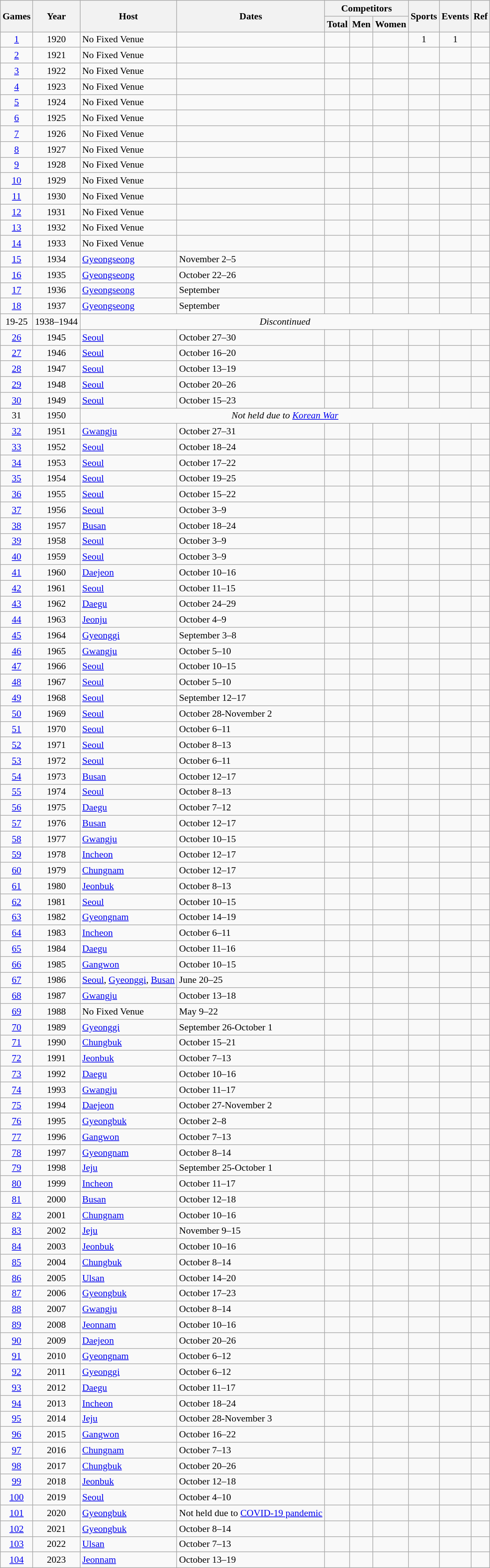<table class="wikitable" style="text-align:center; font-size:90%;">
<tr>
<th rowspan=2>Games</th>
<th rowspan=2>Year</th>
<th rowspan=2>Host</th>
<th rowspan=2>Dates</th>
<th colspan=3>Competitors</th>
<th rowspan=2>Sports</th>
<th rowspan=2>Events</th>
<th rowspan=2>Ref</th>
</tr>
<tr>
<th>Total</th>
<th>Men</th>
<th>Women</th>
</tr>
<tr>
<td><a href='#'>1</a></td>
<td>1920</td>
<td align=left>No Fixed Venue</td>
<td align=left></td>
<td></td>
<td></td>
<td></td>
<td>1</td>
<td>1</td>
<td></td>
</tr>
<tr>
<td><a href='#'>2</a></td>
<td>1921</td>
<td align=left>No Fixed Venue</td>
<td align=left></td>
<td></td>
<td></td>
<td></td>
<td></td>
<td></td>
<td></td>
</tr>
<tr>
<td><a href='#'>3</a></td>
<td>1922</td>
<td align=left>No Fixed Venue</td>
<td align=left></td>
<td></td>
<td></td>
<td></td>
<td></td>
<td></td>
<td></td>
</tr>
<tr>
<td><a href='#'>4</a></td>
<td>1923</td>
<td align=left>No Fixed Venue</td>
<td align=left></td>
<td></td>
<td></td>
<td></td>
<td></td>
<td></td>
<td></td>
</tr>
<tr>
<td><a href='#'>5</a></td>
<td>1924</td>
<td align=left>No Fixed Venue</td>
<td align=left></td>
<td></td>
<td></td>
<td></td>
<td></td>
<td></td>
<td></td>
</tr>
<tr>
<td><a href='#'>6</a></td>
<td>1925</td>
<td align=left>No Fixed Venue</td>
<td align=left></td>
<td></td>
<td></td>
<td></td>
<td></td>
<td></td>
<td></td>
</tr>
<tr>
<td><a href='#'>7</a></td>
<td>1926</td>
<td align=left>No Fixed Venue</td>
<td align=left></td>
<td></td>
<td></td>
<td></td>
<td></td>
<td></td>
<td></td>
</tr>
<tr>
<td><a href='#'>8</a></td>
<td>1927</td>
<td align=left>No Fixed Venue</td>
<td align=left></td>
<td></td>
<td></td>
<td></td>
<td></td>
<td></td>
<td></td>
</tr>
<tr>
<td><a href='#'>9</a></td>
<td>1928</td>
<td align=left>No Fixed Venue</td>
<td align=left></td>
<td></td>
<td></td>
<td></td>
<td></td>
<td></td>
<td></td>
</tr>
<tr>
<td><a href='#'>10</a></td>
<td>1929</td>
<td align=left>No Fixed Venue</td>
<td align=left></td>
<td></td>
<td></td>
<td></td>
<td></td>
<td></td>
<td></td>
</tr>
<tr>
<td><a href='#'>11</a></td>
<td>1930</td>
<td align=left>No Fixed Venue</td>
<td align=left></td>
<td></td>
<td></td>
<td></td>
<td></td>
<td></td>
<td></td>
</tr>
<tr>
<td><a href='#'>12</a></td>
<td>1931</td>
<td align=left>No Fixed Venue</td>
<td align=left></td>
<td></td>
<td></td>
<td></td>
<td></td>
<td></td>
<td></td>
</tr>
<tr>
<td><a href='#'>13</a></td>
<td>1932</td>
<td align=left>No Fixed Venue</td>
<td align=left></td>
<td></td>
<td></td>
<td></td>
<td></td>
<td></td>
<td></td>
</tr>
<tr>
<td><a href='#'>14</a></td>
<td>1933</td>
<td align=left>No Fixed Venue</td>
<td align=left></td>
<td></td>
<td></td>
<td></td>
<td></td>
<td></td>
<td></td>
</tr>
<tr>
<td><a href='#'>15</a></td>
<td>1934</td>
<td align=left><a href='#'>Gyeongseong</a></td>
<td align=left>November 2–5</td>
<td></td>
<td></td>
<td></td>
<td></td>
<td></td>
<td></td>
</tr>
<tr>
<td><a href='#'>16</a></td>
<td>1935</td>
<td align=left><a href='#'>Gyeongseong</a></td>
<td align=left>October 22–26</td>
<td></td>
<td></td>
<td></td>
<td></td>
<td></td>
<td></td>
</tr>
<tr>
<td><a href='#'>17</a></td>
<td>1936</td>
<td align=left><a href='#'>Gyeongseong</a></td>
<td align=left>September</td>
<td></td>
<td></td>
<td></td>
<td></td>
<td></td>
<td></td>
</tr>
<tr>
<td><a href='#'>18</a></td>
<td>1937</td>
<td align=left><a href='#'>Gyeongseong</a></td>
<td align=left>September</td>
<td></td>
<td></td>
<td></td>
<td></td>
<td></td>
<td></td>
</tr>
<tr>
<td>19-25</td>
<td align=left>1938–1944</td>
<td align=center colspan=8><em>Discontinued</em></td>
</tr>
<tr>
<td><a href='#'>26</a></td>
<td>1945</td>
<td align=left><a href='#'>Seoul</a></td>
<td align=left>October 27–30</td>
<td></td>
<td></td>
<td></td>
<td></td>
<td></td>
<td></td>
</tr>
<tr>
<td><a href='#'>27</a></td>
<td>1946</td>
<td align=left><a href='#'>Seoul</a></td>
<td align=left>October 16–20</td>
<td></td>
<td></td>
<td></td>
<td></td>
<td></td>
<td></td>
</tr>
<tr>
<td><a href='#'>28</a></td>
<td>1947</td>
<td align=left><a href='#'>Seoul</a></td>
<td align=left>October 13–19</td>
<td></td>
<td></td>
<td></td>
<td></td>
<td></td>
<td></td>
</tr>
<tr>
<td><a href='#'>29</a></td>
<td>1948</td>
<td align=left><a href='#'>Seoul</a></td>
<td align=left>October 20–26</td>
<td></td>
<td></td>
<td></td>
<td></td>
<td></td>
<td></td>
</tr>
<tr>
<td><a href='#'>30</a></td>
<td>1949</td>
<td align=left><a href='#'>Seoul</a></td>
<td align=left>October 15–23</td>
<td></td>
<td></td>
<td></td>
<td></td>
<td></td>
<td></td>
</tr>
<tr>
<td>31</td>
<td>1950</td>
<td align=center colspan=8><em>Not held due to <a href='#'>Korean War</a></em></td>
</tr>
<tr>
<td><a href='#'>32</a></td>
<td>1951</td>
<td align=left><a href='#'>Gwangju</a></td>
<td align=left>October 27–31</td>
<td></td>
<td></td>
<td></td>
<td></td>
<td></td>
<td></td>
</tr>
<tr>
<td><a href='#'>33</a></td>
<td>1952</td>
<td align=left><a href='#'>Seoul</a></td>
<td align=left>October 18–24</td>
<td></td>
<td></td>
<td></td>
<td></td>
<td></td>
<td></td>
</tr>
<tr>
<td><a href='#'>34</a></td>
<td>1953</td>
<td align=left><a href='#'>Seoul</a></td>
<td align=left>October 17–22</td>
<td></td>
<td></td>
<td></td>
<td></td>
<td></td>
<td></td>
</tr>
<tr>
<td><a href='#'>35</a></td>
<td>1954</td>
<td align=left><a href='#'>Seoul</a></td>
<td align=left>October 19–25</td>
<td></td>
<td></td>
<td></td>
<td></td>
<td></td>
<td></td>
</tr>
<tr>
<td><a href='#'>36</a></td>
<td>1955</td>
<td align=left><a href='#'>Seoul</a></td>
<td align=left>October 15–22</td>
<td></td>
<td></td>
<td></td>
<td></td>
<td></td>
<td></td>
</tr>
<tr>
<td><a href='#'>37</a></td>
<td>1956</td>
<td align=left><a href='#'>Seoul</a></td>
<td align=left>October 3–9</td>
<td></td>
<td></td>
<td></td>
<td></td>
<td></td>
<td></td>
</tr>
<tr>
<td><a href='#'>38</a></td>
<td>1957</td>
<td align=left><a href='#'>Busan</a></td>
<td align=left>October 18–24</td>
<td></td>
<td></td>
<td></td>
<td></td>
<td></td>
<td></td>
</tr>
<tr>
<td><a href='#'>39</a></td>
<td>1958</td>
<td align=left><a href='#'>Seoul</a></td>
<td align=left>October 3–9</td>
<td></td>
<td></td>
<td></td>
<td></td>
<td></td>
<td></td>
</tr>
<tr>
<td><a href='#'>40</a></td>
<td>1959</td>
<td align=left><a href='#'>Seoul</a></td>
<td align=left>October 3–9</td>
<td></td>
<td></td>
<td></td>
<td></td>
<td></td>
<td></td>
</tr>
<tr>
<td><a href='#'>41</a></td>
<td>1960</td>
<td align=left><a href='#'>Daejeon</a></td>
<td align=left>October 10–16</td>
<td></td>
<td></td>
<td></td>
<td></td>
<td></td>
<td></td>
</tr>
<tr>
<td><a href='#'>42</a></td>
<td>1961</td>
<td align=left><a href='#'>Seoul</a></td>
<td align=left>October 11–15</td>
<td></td>
<td></td>
<td></td>
<td></td>
<td></td>
<td></td>
</tr>
<tr>
<td><a href='#'>43</a></td>
<td>1962</td>
<td align=left><a href='#'>Daegu</a></td>
<td align=left>October 24–29</td>
<td></td>
<td></td>
<td></td>
<td></td>
<td></td>
<td></td>
</tr>
<tr>
<td><a href='#'>44</a></td>
<td>1963</td>
<td align=left><a href='#'>Jeonju</a></td>
<td align=left>October 4–9</td>
<td></td>
<td></td>
<td></td>
<td></td>
<td></td>
<td></td>
</tr>
<tr>
<td><a href='#'>45</a></td>
<td>1964</td>
<td align=left><a href='#'>Gyeonggi</a></td>
<td align=left>September 3–8</td>
<td></td>
<td></td>
<td></td>
<td></td>
<td></td>
<td></td>
</tr>
<tr>
<td><a href='#'>46</a></td>
<td>1965</td>
<td align=left><a href='#'>Gwangju</a></td>
<td align=left>October 5–10</td>
<td></td>
<td></td>
<td></td>
<td></td>
<td></td>
<td></td>
</tr>
<tr>
<td><a href='#'>47</a></td>
<td>1966</td>
<td align=left><a href='#'>Seoul</a></td>
<td align=left>October 10–15</td>
<td></td>
<td></td>
<td></td>
<td></td>
<td></td>
<td></td>
</tr>
<tr>
<td><a href='#'>48</a></td>
<td>1967</td>
<td align=left><a href='#'>Seoul</a></td>
<td align=left>October 5–10</td>
<td></td>
<td></td>
<td></td>
<td></td>
<td></td>
<td></td>
</tr>
<tr>
<td><a href='#'>49</a></td>
<td>1968</td>
<td align=left><a href='#'>Seoul</a></td>
<td align=left>September 12–17</td>
<td></td>
<td></td>
<td></td>
<td></td>
<td></td>
<td></td>
</tr>
<tr>
<td><a href='#'>50</a></td>
<td>1969</td>
<td align=left><a href='#'>Seoul</a></td>
<td align=left>October 28-November 2</td>
<td></td>
<td></td>
<td></td>
<td></td>
<td></td>
<td></td>
</tr>
<tr>
<td><a href='#'>51</a></td>
<td>1970</td>
<td align=left><a href='#'>Seoul</a></td>
<td align=left>October 6–11</td>
<td></td>
<td></td>
<td></td>
<td></td>
<td></td>
<td></td>
</tr>
<tr>
<td><a href='#'>52</a></td>
<td>1971</td>
<td align=left><a href='#'>Seoul</a></td>
<td align=left>October 8–13</td>
<td></td>
<td></td>
<td></td>
<td></td>
<td></td>
<td></td>
</tr>
<tr>
<td><a href='#'>53</a></td>
<td>1972</td>
<td align=left><a href='#'>Seoul</a></td>
<td align=left>October 6–11</td>
<td></td>
<td></td>
<td></td>
<td></td>
<td></td>
<td></td>
</tr>
<tr>
<td><a href='#'>54</a></td>
<td>1973</td>
<td align=left><a href='#'>Busan</a></td>
<td align=left>October 12–17</td>
<td></td>
<td></td>
<td></td>
<td></td>
<td></td>
<td></td>
</tr>
<tr>
<td><a href='#'>55</a></td>
<td>1974</td>
<td align=left><a href='#'>Seoul</a></td>
<td align=left>October 8–13</td>
<td></td>
<td></td>
<td></td>
<td></td>
<td></td>
<td></td>
</tr>
<tr>
<td><a href='#'>56</a></td>
<td>1975</td>
<td align=left><a href='#'>Daegu</a></td>
<td align=left>October 7–12</td>
<td></td>
<td></td>
<td></td>
<td></td>
<td></td>
<td></td>
</tr>
<tr>
<td><a href='#'>57</a></td>
<td>1976</td>
<td align=left><a href='#'>Busan</a></td>
<td align=left>October 12–17</td>
<td></td>
<td></td>
<td></td>
<td></td>
<td></td>
<td></td>
</tr>
<tr>
<td><a href='#'>58</a></td>
<td>1977</td>
<td align=left><a href='#'>Gwangju</a></td>
<td align=left>October 10–15</td>
<td></td>
<td></td>
<td></td>
<td></td>
<td></td>
<td></td>
</tr>
<tr>
<td><a href='#'>59</a></td>
<td>1978</td>
<td align=left><a href='#'>Incheon</a></td>
<td align=left>October 12–17</td>
<td></td>
<td></td>
<td></td>
<td></td>
<td></td>
<td></td>
</tr>
<tr>
<td><a href='#'>60</a></td>
<td>1979</td>
<td align=left><a href='#'>Chungnam</a></td>
<td align=left>October 12–17</td>
<td></td>
<td></td>
<td></td>
<td></td>
<td></td>
<td></td>
</tr>
<tr>
<td><a href='#'>61</a></td>
<td>1980</td>
<td align=left><a href='#'>Jeonbuk</a></td>
<td align=left>October 8–13</td>
<td></td>
<td></td>
<td></td>
<td></td>
<td></td>
<td></td>
</tr>
<tr>
<td><a href='#'>62</a></td>
<td>1981</td>
<td align=left><a href='#'>Seoul</a></td>
<td align=left>October 10–15</td>
<td></td>
<td></td>
<td></td>
<td></td>
<td></td>
<td></td>
</tr>
<tr>
<td><a href='#'>63</a></td>
<td>1982</td>
<td align=left><a href='#'>Gyeongnam</a></td>
<td align=left>October 14–19</td>
<td></td>
<td></td>
<td></td>
<td></td>
<td></td>
<td></td>
</tr>
<tr>
<td><a href='#'>64</a></td>
<td>1983</td>
<td align=left><a href='#'>Incheon</a></td>
<td align=left>October 6–11</td>
<td></td>
<td></td>
<td></td>
<td></td>
<td></td>
<td></td>
</tr>
<tr>
<td><a href='#'>65</a></td>
<td>1984</td>
<td align=left><a href='#'>Daegu</a></td>
<td align=left>October 11–16</td>
<td></td>
<td></td>
<td></td>
<td></td>
<td></td>
<td></td>
</tr>
<tr>
<td><a href='#'>66</a></td>
<td>1985</td>
<td align=left><a href='#'>Gangwon</a></td>
<td align=left>October 10–15</td>
<td></td>
<td></td>
<td></td>
<td></td>
<td></td>
<td></td>
</tr>
<tr>
<td><a href='#'>67</a></td>
<td>1986</td>
<td align=left><a href='#'>Seoul</a>, <a href='#'>Gyeonggi</a>, <a href='#'>Busan</a></td>
<td align=left>June 20–25</td>
<td></td>
<td></td>
<td></td>
<td></td>
<td></td>
<td></td>
</tr>
<tr>
<td><a href='#'>68</a></td>
<td>1987</td>
<td align=left><a href='#'>Gwangju</a></td>
<td align=left>October 13–18</td>
<td></td>
<td></td>
<td></td>
<td></td>
<td></td>
<td></td>
</tr>
<tr>
<td><a href='#'>69</a></td>
<td>1988</td>
<td align=left>No Fixed Venue</td>
<td align=left>May 9–22</td>
<td></td>
<td></td>
<td></td>
<td></td>
<td></td>
<td></td>
</tr>
<tr>
<td><a href='#'>70</a></td>
<td>1989</td>
<td align=left><a href='#'>Gyeonggi</a></td>
<td align=left>September 26-October 1</td>
<td></td>
<td></td>
<td></td>
<td></td>
<td></td>
<td></td>
</tr>
<tr>
<td><a href='#'>71</a></td>
<td>1990</td>
<td align=left><a href='#'>Chungbuk</a></td>
<td align=left>October 15–21</td>
<td></td>
<td></td>
<td></td>
<td></td>
<td></td>
<td></td>
</tr>
<tr>
<td><a href='#'>72</a></td>
<td>1991</td>
<td align=left><a href='#'>Jeonbuk</a></td>
<td align=left>October 7–13</td>
<td></td>
<td></td>
<td></td>
<td></td>
<td></td>
<td></td>
</tr>
<tr>
<td><a href='#'>73</a></td>
<td>1992</td>
<td align=left><a href='#'>Daegu</a></td>
<td align=left>October 10–16</td>
<td></td>
<td></td>
<td></td>
<td></td>
<td></td>
<td></td>
</tr>
<tr>
<td><a href='#'>74</a></td>
<td>1993</td>
<td align=left><a href='#'>Gwangju</a></td>
<td align=left>October 11–17</td>
<td></td>
<td></td>
<td></td>
<td></td>
<td></td>
<td></td>
</tr>
<tr>
<td><a href='#'>75</a></td>
<td>1994</td>
<td align=left><a href='#'>Daejeon</a></td>
<td align=left>October 27-November 2</td>
<td></td>
<td></td>
<td></td>
<td></td>
<td></td>
<td></td>
</tr>
<tr>
<td><a href='#'>76</a></td>
<td>1995</td>
<td align=left><a href='#'>Gyeongbuk</a></td>
<td align=left>October 2–8</td>
<td></td>
<td></td>
<td></td>
<td></td>
<td></td>
<td></td>
</tr>
<tr>
<td><a href='#'>77</a></td>
<td>1996</td>
<td align=left><a href='#'>Gangwon</a></td>
<td align=left>October 7–13</td>
<td></td>
<td></td>
<td></td>
<td></td>
<td></td>
<td></td>
</tr>
<tr>
<td><a href='#'>78</a></td>
<td>1997</td>
<td align=left><a href='#'>Gyeongnam</a></td>
<td align=left>October 8–14</td>
<td></td>
<td></td>
<td></td>
<td></td>
<td></td>
<td></td>
</tr>
<tr>
<td><a href='#'>79</a></td>
<td>1998</td>
<td align=left><a href='#'>Jeju</a></td>
<td align=left>September 25-October 1</td>
<td></td>
<td></td>
<td></td>
<td></td>
<td></td>
<td></td>
</tr>
<tr>
<td><a href='#'>80</a></td>
<td>1999</td>
<td align=left><a href='#'>Incheon</a></td>
<td align=left>October 11–17</td>
<td></td>
<td></td>
<td></td>
<td></td>
<td></td>
<td></td>
</tr>
<tr>
<td><a href='#'>81</a></td>
<td>2000</td>
<td align=left><a href='#'>Busan</a></td>
<td align=left>October 12–18</td>
<td></td>
<td></td>
<td></td>
<td></td>
<td></td>
<td></td>
</tr>
<tr>
<td><a href='#'>82</a></td>
<td>2001</td>
<td align=left><a href='#'>Chungnam</a></td>
<td align=left>October 10–16</td>
<td></td>
<td></td>
<td></td>
<td></td>
<td></td>
<td></td>
</tr>
<tr>
<td><a href='#'>83</a></td>
<td>2002</td>
<td align=left><a href='#'>Jeju</a></td>
<td align=left>November 9–15</td>
<td></td>
<td></td>
<td></td>
<td></td>
<td></td>
<td></td>
</tr>
<tr>
<td><a href='#'>84</a></td>
<td>2003</td>
<td align=left><a href='#'>Jeonbuk</a></td>
<td align=left>October 10–16</td>
<td></td>
<td></td>
<td></td>
<td></td>
<td></td>
<td></td>
</tr>
<tr>
<td><a href='#'>85</a></td>
<td>2004</td>
<td align=left><a href='#'>Chungbuk</a></td>
<td align=left>October 8–14</td>
<td></td>
<td></td>
<td></td>
<td></td>
<td></td>
<td></td>
</tr>
<tr>
<td><a href='#'>86</a></td>
<td>2005</td>
<td align=left><a href='#'>Ulsan</a></td>
<td align=left>October 14–20</td>
<td></td>
<td></td>
<td></td>
<td></td>
<td></td>
<td></td>
</tr>
<tr>
<td><a href='#'>87</a></td>
<td>2006</td>
<td align=left><a href='#'>Gyeongbuk</a></td>
<td align=left>October 17–23</td>
<td></td>
<td></td>
<td></td>
<td></td>
<td></td>
<td></td>
</tr>
<tr>
<td><a href='#'>88</a></td>
<td>2007</td>
<td align=left><a href='#'>Gwangju</a></td>
<td align=left>October 8–14</td>
<td></td>
<td></td>
<td></td>
<td></td>
<td></td>
<td></td>
</tr>
<tr>
<td><a href='#'>89</a></td>
<td>2008</td>
<td align=left><a href='#'>Jeonnam</a></td>
<td align=left>October 10–16</td>
<td></td>
<td></td>
<td></td>
<td></td>
<td></td>
<td></td>
</tr>
<tr>
<td><a href='#'>90</a></td>
<td>2009</td>
<td align=left><a href='#'>Daejeon</a></td>
<td align=left>October 20–26</td>
<td></td>
<td></td>
<td></td>
<td></td>
<td></td>
<td></td>
</tr>
<tr>
<td><a href='#'>91</a></td>
<td>2010</td>
<td align=left><a href='#'>Gyeongnam</a></td>
<td align=left>October 6–12</td>
<td></td>
<td></td>
<td></td>
<td></td>
<td></td>
<td></td>
</tr>
<tr>
<td><a href='#'>92</a></td>
<td>2011</td>
<td align=left><a href='#'>Gyeonggi</a></td>
<td align=left>October 6–12</td>
<td></td>
<td></td>
<td></td>
<td></td>
<td></td>
<td></td>
</tr>
<tr>
<td><a href='#'>93</a></td>
<td>2012</td>
<td align=left><a href='#'>Daegu</a></td>
<td align=left>October 11–17</td>
<td></td>
<td></td>
<td></td>
<td></td>
<td></td>
<td></td>
</tr>
<tr>
<td><a href='#'>94</a></td>
<td>2013</td>
<td align=left><a href='#'>Incheon</a></td>
<td align=left>October 18–24</td>
<td></td>
<td></td>
<td></td>
<td></td>
<td></td>
<td></td>
</tr>
<tr>
<td><a href='#'>95</a></td>
<td>2014</td>
<td align=left><a href='#'>Jeju</a></td>
<td align=left>October 28-November 3</td>
<td></td>
<td></td>
<td></td>
<td></td>
<td></td>
<td></td>
</tr>
<tr>
<td><a href='#'>96</a></td>
<td>2015</td>
<td align=left><a href='#'>Gangwon</a></td>
<td align=left>October 16–22</td>
<td></td>
<td></td>
<td></td>
<td></td>
<td></td>
<td></td>
</tr>
<tr>
<td><a href='#'>97</a></td>
<td>2016</td>
<td align=left><a href='#'>Chungnam</a></td>
<td align=left>October 7–13</td>
<td></td>
<td></td>
<td></td>
<td></td>
<td></td>
<td></td>
</tr>
<tr>
<td><a href='#'>98</a></td>
<td>2017</td>
<td align=left><a href='#'>Chungbuk</a></td>
<td align=left>October 20–26</td>
<td></td>
<td></td>
<td></td>
<td></td>
<td></td>
<td></td>
</tr>
<tr>
<td><a href='#'>99</a></td>
<td>2018</td>
<td align=left><a href='#'>Jeonbuk</a></td>
<td align=left>October 12–18</td>
<td></td>
<td></td>
<td></td>
<td></td>
<td></td>
<td></td>
</tr>
<tr>
<td><a href='#'>100</a></td>
<td>2019</td>
<td align=left><a href='#'>Seoul</a></td>
<td align=left>October 4–10</td>
<td></td>
<td></td>
<td></td>
<td></td>
<td></td>
<td></td>
</tr>
<tr>
<td><a href='#'>101</a></td>
<td>2020</td>
<td align=left><a href='#'>Gyeongbuk</a></td>
<td>Not held due to <a href='#'>COVID-19 pandemic</a></td>
<td></td>
<td></td>
<td></td>
<td></td>
<td></td>
<td></td>
</tr>
<tr>
<td><a href='#'>102</a></td>
<td>2021</td>
<td align=left><a href='#'>Gyeongbuk</a></td>
<td align=left>October 8–14</td>
<td></td>
<td></td>
<td></td>
<td></td>
<td></td>
<td></td>
</tr>
<tr>
<td><a href='#'>103</a></td>
<td>2022</td>
<td align=left><a href='#'>Ulsan</a></td>
<td align=left>October 7–13</td>
<td></td>
<td></td>
<td></td>
<td></td>
<td></td>
<td></td>
</tr>
<tr>
<td><a href='#'>104</a></td>
<td>2023</td>
<td align=left><a href='#'>Jeonnam</a></td>
<td align=left>October 13–19</td>
<td></td>
<td></td>
<td></td>
<td></td>
<td></td>
<td></td>
</tr>
</table>
